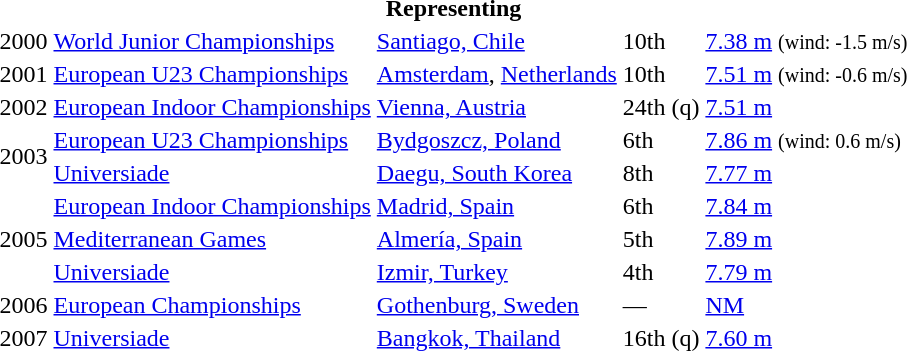<table>
<tr>
<th colspan="5">Representing </th>
</tr>
<tr>
<td>2000</td>
<td><a href='#'>World Junior Championships</a></td>
<td><a href='#'>Santiago, Chile</a></td>
<td>10th</td>
<td><a href='#'>7.38 m</a>  <small>(wind: -1.5 m/s)</small></td>
</tr>
<tr>
<td>2001</td>
<td><a href='#'>European U23 Championships</a></td>
<td><a href='#'>Amsterdam</a>, <a href='#'>Netherlands</a></td>
<td>10th</td>
<td><a href='#'>7.51 m</a> <small>(wind: -0.6 m/s)</small></td>
</tr>
<tr>
<td>2002</td>
<td><a href='#'>European Indoor Championships</a></td>
<td><a href='#'>Vienna, Austria</a></td>
<td>24th (q)</td>
<td><a href='#'>7.51 m</a></td>
</tr>
<tr>
<td rowspan=2>2003</td>
<td><a href='#'>European U23 Championships</a></td>
<td><a href='#'>Bydgoszcz, Poland</a></td>
<td>6th</td>
<td><a href='#'>7.86 m</a> <small>(wind: 0.6 m/s)</small></td>
</tr>
<tr>
<td><a href='#'>Universiade</a></td>
<td><a href='#'>Daegu, South Korea</a></td>
<td>8th</td>
<td><a href='#'>7.77 m</a></td>
</tr>
<tr>
<td rowspan=3>2005</td>
<td><a href='#'>European Indoor Championships</a></td>
<td><a href='#'>Madrid, Spain</a></td>
<td>6th</td>
<td><a href='#'>7.84 m</a></td>
</tr>
<tr>
<td><a href='#'>Mediterranean Games</a></td>
<td><a href='#'>Almería, Spain</a></td>
<td>5th</td>
<td><a href='#'>7.89 m</a></td>
</tr>
<tr>
<td><a href='#'>Universiade</a></td>
<td><a href='#'>Izmir, Turkey</a></td>
<td>4th</td>
<td><a href='#'>7.79 m</a></td>
</tr>
<tr>
<td>2006</td>
<td><a href='#'>European Championships</a></td>
<td><a href='#'>Gothenburg, Sweden</a></td>
<td>—</td>
<td><a href='#'>NM</a></td>
</tr>
<tr>
<td>2007</td>
<td><a href='#'>Universiade</a></td>
<td><a href='#'>Bangkok, Thailand</a></td>
<td>16th (q)</td>
<td><a href='#'>7.60 m</a></td>
</tr>
</table>
